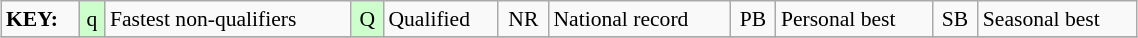<table class="wikitable" style="margin:0.5em auto; font-size:90%;position:relative;" width=60%>
<tr>
<td><strong>KEY:</strong></td>
<td bgcolor=ccffcc align=center>q</td>
<td>Fastest non-qualifiers</td>
<td bgcolor=ccffcc align=center>Q</td>
<td>Qualified</td>
<td align=center>NR</td>
<td>National record</td>
<td align=center>PB</td>
<td>Personal best</td>
<td align=center>SB</td>
<td>Seasonal best</td>
</tr>
<tr>
</tr>
</table>
